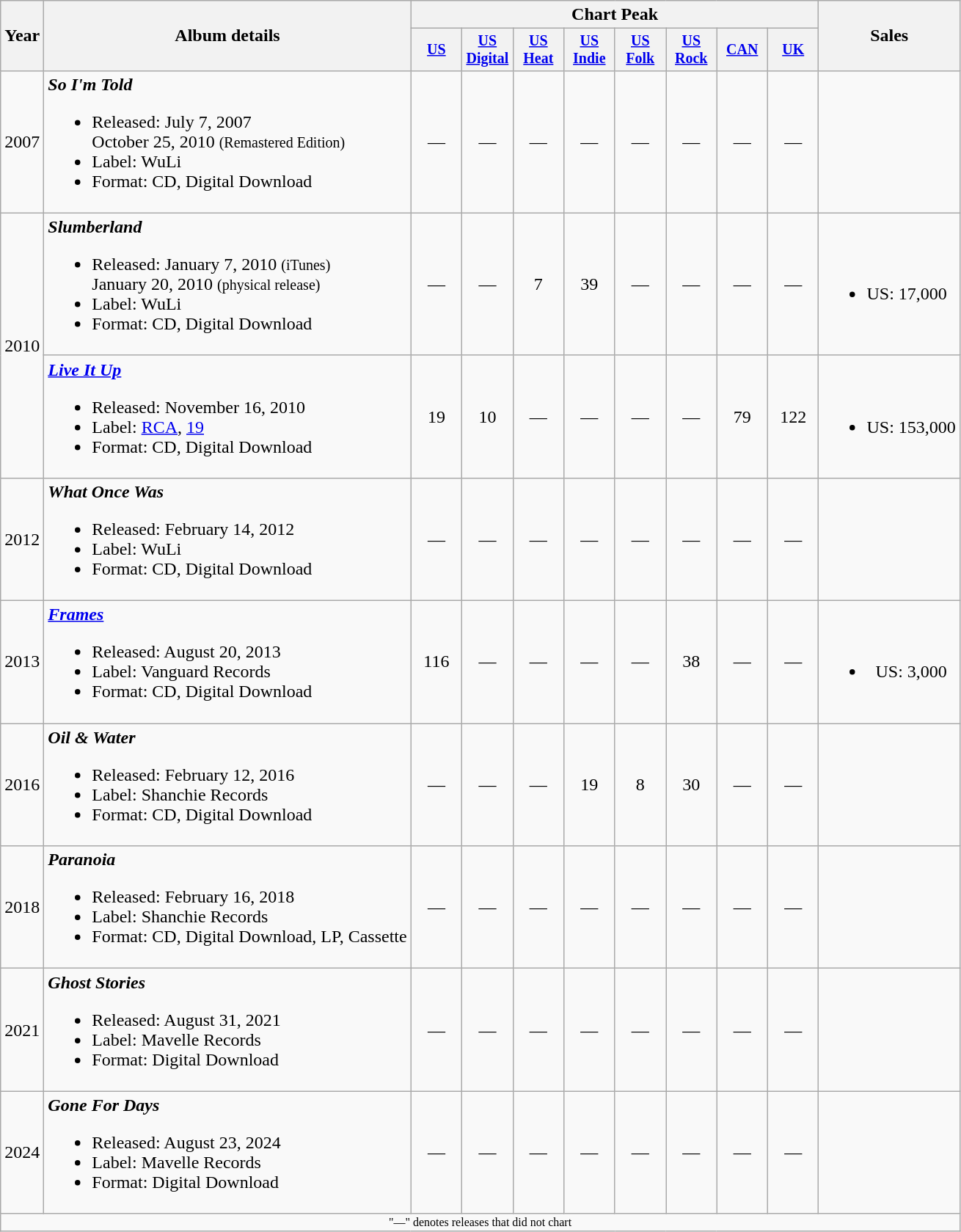<table class="wikitable" style="text-align:center;">
<tr>
<th rowspan="2">Year</th>
<th rowspan="2">Album details</th>
<th colspan="8">Chart Peak</th>
<th rowspan="2">Sales</th>
</tr>
<tr style="font-size:smaller;">
<th width="40"><a href='#'>US</a><br></th>
<th width="40"><a href='#'>US<br>Digital</a></th>
<th width="40"><a href='#'>US<br>Heat</a><br></th>
<th width="40"><a href='#'>US<br>Indie</a><br></th>
<th width="40"><a href='#'>US<br>Folk</a><br></th>
<th width="40"><a href='#'>US<br>Rock</a><br></th>
<th width="40"><a href='#'>CAN</a><br></th>
<th width="40"><a href='#'>UK</a></th>
</tr>
<tr>
<td align="left">2007</td>
<td align="left"><strong><em>So I'm Told</em></strong><br><ul><li>Released: July 7, 2007 <br> October 25, 2010 <small>(Remastered Edition)</small></li><li>Label: WuLi</li><li>Format: CD, Digital Download</li></ul></td>
<td>—</td>
<td>—</td>
<td>—</td>
<td>—</td>
<td>—</td>
<td>—</td>
<td>—</td>
<td>—</td>
<td align="left"></td>
</tr>
<tr>
<td rowspan="2" style="text-align:left;">2010</td>
<td style="text-align:left;"><strong><em>Slumberland</em></strong><br><ul><li>Released: January 7, 2010 <small>(iTunes)</small> <br> January 20, 2010 <small>(physical release)</small></li><li>Label: WuLi</li><li>Format: CD, Digital Download</li></ul></td>
<td>—</td>
<td>—</td>
<td>7</td>
<td>39</td>
<td>—</td>
<td>—</td>
<td>—</td>
<td>—</td>
<td align="left"><br><ul><li>US: 17,000</li></ul></td>
</tr>
<tr>
<td align="left"><strong><em><a href='#'>Live It Up</a></em></strong><br><ul><li>Released: November 16, 2010</li><li>Label: <a href='#'>RCA</a>, <a href='#'>19</a></li><li>Format: CD, Digital Download</li></ul></td>
<td>19</td>
<td>10</td>
<td>—</td>
<td>—</td>
<td>—</td>
<td>—</td>
<td>79</td>
<td>122</td>
<td align="left"><br><ul><li>US: 153,000</li></ul></td>
</tr>
<tr>
<td align="left">2012</td>
<td align="left"><strong><em>What Once Was</em></strong><br><ul><li>Released: February 14, 2012</li><li>Label: WuLi</li><li>Format: CD, Digital Download</li></ul></td>
<td>—</td>
<td>—</td>
<td>—</td>
<td>—</td>
<td>—</td>
<td>—</td>
<td>—</td>
<td>—</td>
<td></td>
</tr>
<tr>
<td align="left">2013</td>
<td align="left"><strong><em><a href='#'>Frames</a></em></strong><br><ul><li>Released: August 20, 2013</li><li>Label: Vanguard Records</li><li>Format: CD, Digital Download</li></ul></td>
<td>116</td>
<td>—</td>
<td>—</td>
<td>—</td>
<td>—</td>
<td>38</td>
<td>—</td>
<td>—</td>
<td><br><ul><li>US: 3,000</li></ul></td>
</tr>
<tr>
<td align="left">2016</td>
<td align="left"><strong><em>Oil & Water</em></strong><br><ul><li>Released: February 12, 2016</li><li>Label: Shanchie Records</li><li>Format: CD, Digital Download</li></ul></td>
<td>—</td>
<td>—</td>
<td>—</td>
<td>19</td>
<td>8</td>
<td>30</td>
<td>—</td>
<td>—</td>
<td></td>
</tr>
<tr>
<td>2018</td>
<td align="left"><strong><em>Paranoia</em></strong><br><ul><li>Released: February 16, 2018</li><li>Label: Shanchie Records</li><li>Format: CD, Digital Download, LP, Cassette</li></ul></td>
<td>—</td>
<td>—</td>
<td>—</td>
<td>—</td>
<td>—</td>
<td>—</td>
<td>—</td>
<td>—</td>
<td></td>
</tr>
<tr>
<td>2021</td>
<td align="left"><strong><em>Ghost Stories</em></strong><br><ul><li>Released: August 31, 2021</li><li>Label: Mavelle Records</li><li>Format: Digital Download</li></ul></td>
<td>—</td>
<td>—</td>
<td>—</td>
<td>—</td>
<td>—</td>
<td>—</td>
<td>—</td>
<td>—</td>
<td></td>
</tr>
<tr>
<td>2024</td>
<td align="left"><strong><em>Gone For Days</em></strong><br><ul><li>Released: August 23, 2024</li><li>Label: Mavelle Records</li><li>Format: Digital Download</li></ul></td>
<td>—</td>
<td>—</td>
<td>—</td>
<td>—</td>
<td>—</td>
<td>—</td>
<td>—</td>
<td>—</td>
<td></td>
</tr>
<tr>
<td colspan="12" style="font-size:8pt">"—" denotes releases that did not chart</td>
</tr>
</table>
